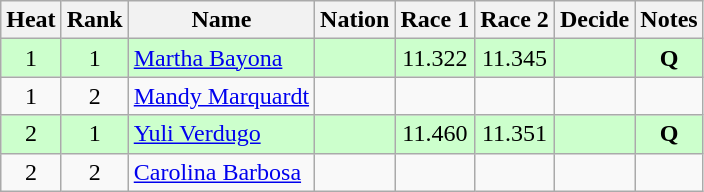<table class="wikitable sortable" style="text-align:center">
<tr>
<th>Heat</th>
<th>Rank</th>
<th>Name</th>
<th>Nation</th>
<th>Race 1</th>
<th>Race 2</th>
<th>Decide</th>
<th>Notes</th>
</tr>
<tr bgcolor=ccffcc>
<td>1</td>
<td>1</td>
<td align=left><a href='#'>Martha Bayona</a></td>
<td align=left></td>
<td>11.322</td>
<td>11.345</td>
<td></td>
<td><strong>Q</strong></td>
</tr>
<tr>
<td>1</td>
<td>2</td>
<td align=left><a href='#'>Mandy Marquardt</a></td>
<td align=left></td>
<td></td>
<td></td>
<td></td>
<td></td>
</tr>
<tr bgcolor=ccffcc>
<td>2</td>
<td>1</td>
<td align=left><a href='#'>Yuli Verdugo</a></td>
<td align=left></td>
<td>11.460</td>
<td>11.351</td>
<td></td>
<td><strong>Q</strong></td>
</tr>
<tr>
<td>2</td>
<td>2</td>
<td align=left><a href='#'>Carolina Barbosa</a></td>
<td align=left></td>
<td></td>
<td></td>
<td></td>
<td></td>
</tr>
</table>
